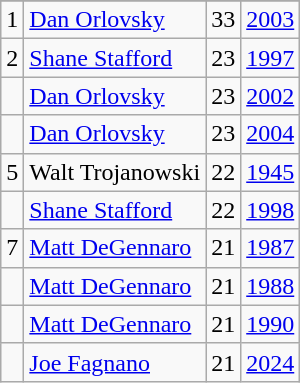<table class="wikitable">
<tr>
</tr>
<tr>
<td>1</td>
<td><a href='#'>Dan Orlovsky</a></td>
<td><abbr>33</abbr></td>
<td><a href='#'>2003</a></td>
</tr>
<tr>
<td>2</td>
<td><a href='#'>Shane Stafford</a></td>
<td><abbr>23</abbr></td>
<td><a href='#'>1997</a></td>
</tr>
<tr>
<td></td>
<td><a href='#'>Dan Orlovsky</a></td>
<td><abbr>23</abbr></td>
<td><a href='#'>2002</a></td>
</tr>
<tr>
<td></td>
<td><a href='#'>Dan Orlovsky</a></td>
<td><abbr>23</abbr></td>
<td><a href='#'>2004</a></td>
</tr>
<tr>
<td>5</td>
<td>Walt Trojanowski</td>
<td><abbr>22</abbr></td>
<td><a href='#'>1945</a></td>
</tr>
<tr>
<td></td>
<td><a href='#'>Shane Stafford</a></td>
<td><abbr>22</abbr></td>
<td><a href='#'>1998</a></td>
</tr>
<tr>
<td>7</td>
<td><a href='#'>Matt DeGennaro</a></td>
<td><abbr>21</abbr></td>
<td><a href='#'>1987</a></td>
</tr>
<tr>
<td></td>
<td><a href='#'>Matt DeGennaro</a></td>
<td><abbr>21</abbr></td>
<td><a href='#'>1988</a></td>
</tr>
<tr>
<td></td>
<td><a href='#'>Matt DeGennaro</a></td>
<td><abbr>21</abbr></td>
<td><a href='#'>1990</a></td>
</tr>
<tr>
<td></td>
<td><a href='#'>Joe Fagnano</a></td>
<td><abbr>21</abbr></td>
<td><a href='#'>2024</a></td>
</tr>
</table>
